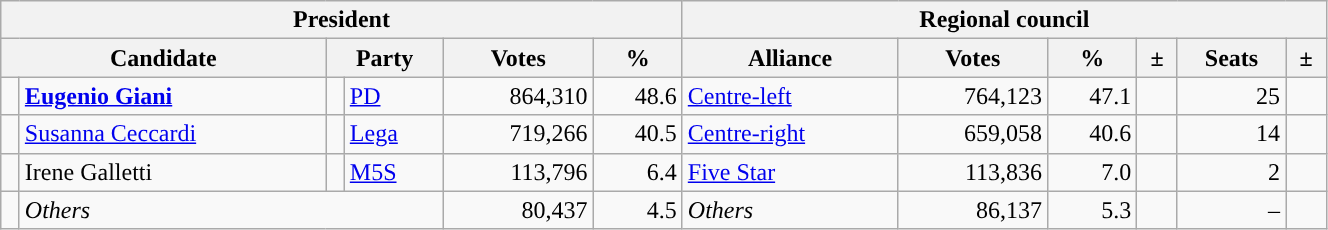<table class="wikitable" style="text-align:right; style="width=70%">
<tr>
<th colspan="6">President</th>
<th colspan="6">Regional council</th>
</tr>
<tr>
<th colspan="2">Candidate</th>
<th colspan="2">Party</th>
<th>Votes</th>
<th>%</th>
<th>Alliance</th>
<th>Votes</th>
<th>%</th>
<th>±</th>
<th>Seats</th>
<th>±</th>
</tr>
<tr>
<td></td>
<td style="text-align:left"><strong><a href='#'>Eugenio Giani</a></strong></td>
<td></td>
<td style="text-align:left"><a href='#'>PD</a></td>
<td>864,310</td>
<td>48.6</td>
<td style="text-align:left"><a href='#'>Centre-left</a></td>
<td>764,123</td>
<td>47.1</td>
<td></td>
<td>25</td>
<td></td>
</tr>
<tr>
<td></td>
<td style="text-align:left"><a href='#'>Susanna Ceccardi</a></td>
<td></td>
<td style="text-align:left"><a href='#'>Lega</a></td>
<td>719,266</td>
<td>40.5</td>
<td style="text-align:left"><a href='#'>Centre-right</a></td>
<td>659,058</td>
<td>40.6</td>
<td></td>
<td>14</td>
<td></td>
</tr>
<tr>
<td></td>
<td style="text-align:left">Irene Galletti</td>
<td></td>
<td style="text-align:left"><a href='#'>M5S</a></td>
<td>113,796</td>
<td>6.4</td>
<td style="text-align:left"><a href='#'>Five Star</a></td>
<td>113,836</td>
<td>7.0</td>
<td></td>
<td>2</td>
<td></td>
</tr>
<tr>
<td></td>
<td colspan="3" style="text-align:left"><em>Others</em></td>
<td>80,437</td>
<td>4.5</td>
<td style="text-align:left"><em>Others</em></td>
<td>86,137</td>
<td>5.3</td>
<td></td>
<td>–</td>
<td></td>
</tr>
</table>
